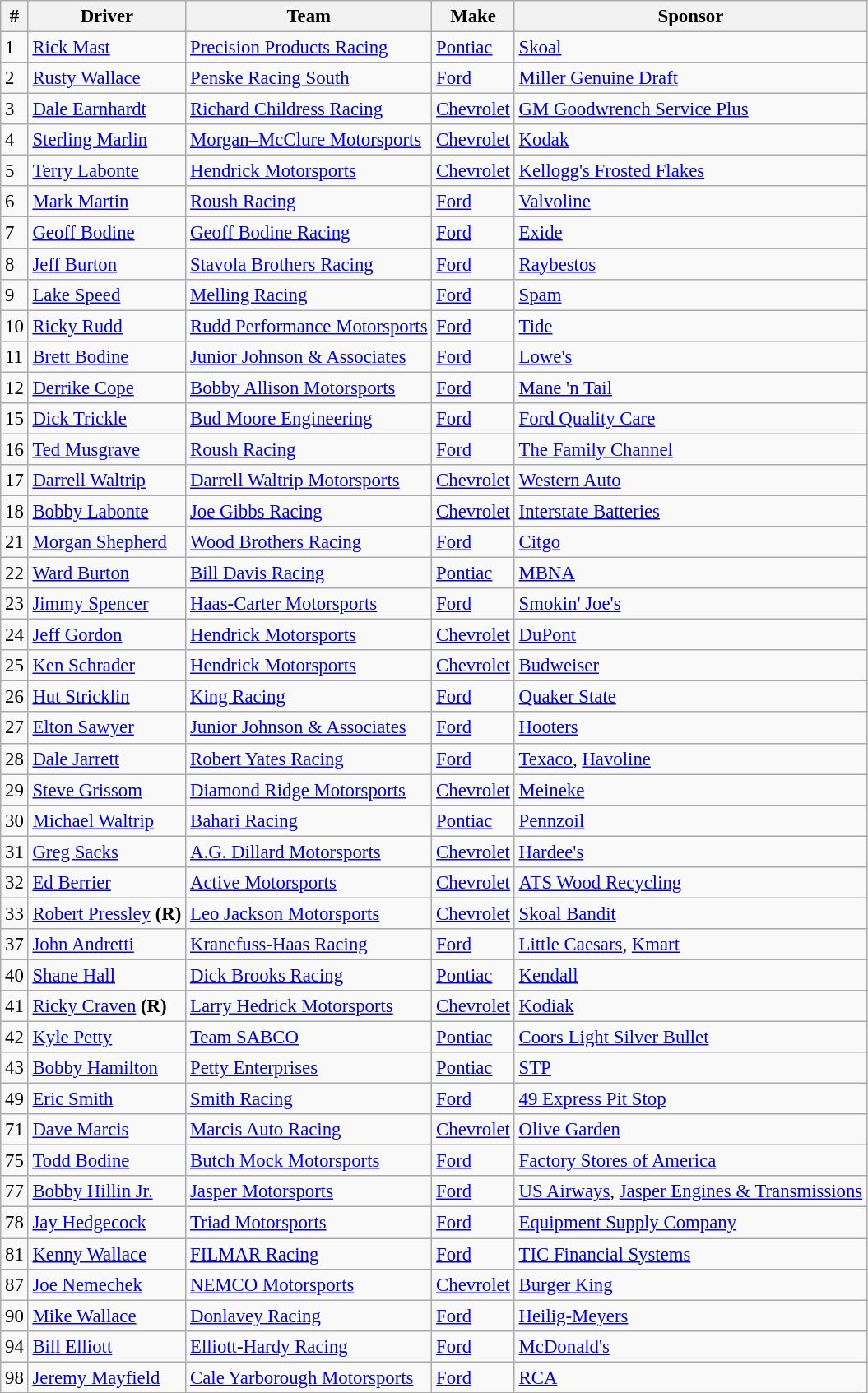<table class="wikitable" style="font-size:95%">
<tr>
<th>#</th>
<th>Driver</th>
<th>Team</th>
<th>Make</th>
<th>Sponsor</th>
</tr>
<tr>
<td>1</td>
<td><a href='#'>Rick Mast</a></td>
<td><a href='#'>Precision Products Racing</a></td>
<td><a href='#'>Pontiac</a></td>
<td><a href='#'>Skoal</a></td>
</tr>
<tr>
<td>2</td>
<td><a href='#'>Rusty Wallace</a></td>
<td><a href='#'>Penske Racing South</a></td>
<td><a href='#'>Ford</a></td>
<td><a href='#'>Miller Genuine Draft</a></td>
</tr>
<tr>
<td>3</td>
<td><a href='#'>Dale Earnhardt</a></td>
<td><a href='#'>Richard Childress Racing</a></td>
<td><a href='#'>Chevrolet</a></td>
<td><a href='#'>GM Goodwrench Service Plus</a></td>
</tr>
<tr>
<td>4</td>
<td><a href='#'>Sterling Marlin</a></td>
<td><a href='#'>Morgan–McClure Motorsports</a></td>
<td><a href='#'>Chevrolet</a></td>
<td><a href='#'>Kodak</a></td>
</tr>
<tr>
<td>5</td>
<td><a href='#'>Terry Labonte</a></td>
<td><a href='#'>Hendrick Motorsports</a></td>
<td><a href='#'>Chevrolet</a></td>
<td><a href='#'>Kellogg's Frosted Flakes</a></td>
</tr>
<tr>
<td>6</td>
<td><a href='#'>Mark Martin</a></td>
<td><a href='#'>Roush Racing</a></td>
<td><a href='#'>Ford</a></td>
<td><a href='#'>Valvoline</a></td>
</tr>
<tr>
<td>7</td>
<td><a href='#'>Geoff Bodine</a></td>
<td><a href='#'>Geoff Bodine Racing</a></td>
<td><a href='#'>Ford</a></td>
<td><a href='#'>Exide</a></td>
</tr>
<tr>
<td>8</td>
<td><a href='#'>Jeff Burton</a></td>
<td><a href='#'>Stavola Brothers Racing</a></td>
<td><a href='#'>Ford</a></td>
<td><a href='#'>Raybestos</a></td>
</tr>
<tr>
<td>9</td>
<td><a href='#'>Lake Speed</a></td>
<td><a href='#'>Melling Racing</a></td>
<td><a href='#'>Ford</a></td>
<td><a href='#'>Spam</a></td>
</tr>
<tr>
<td>10</td>
<td><a href='#'>Ricky Rudd</a></td>
<td><a href='#'>Rudd Performance Motorsports</a></td>
<td><a href='#'>Ford</a></td>
<td><a href='#'>Tide</a></td>
</tr>
<tr>
<td>11</td>
<td><a href='#'>Brett Bodine</a></td>
<td><a href='#'>Junior Johnson & Associates</a></td>
<td><a href='#'>Ford</a></td>
<td><a href='#'>Lowe's</a></td>
</tr>
<tr>
<td>12</td>
<td><a href='#'>Derrike Cope</a></td>
<td><a href='#'>Bobby Allison Motorsports</a></td>
<td><a href='#'>Ford</a></td>
<td><a href='#'>Mane 'n Tail</a></td>
</tr>
<tr>
<td>15</td>
<td><a href='#'>Dick Trickle</a></td>
<td><a href='#'>Bud Moore Engineering</a></td>
<td><a href='#'>Ford</a></td>
<td><a href='#'>Ford Quality Care</a></td>
</tr>
<tr>
<td>16</td>
<td><a href='#'>Ted Musgrave</a></td>
<td><a href='#'>Roush Racing</a></td>
<td><a href='#'>Ford</a></td>
<td><a href='#'>The Family Channel</a></td>
</tr>
<tr>
<td>17</td>
<td><a href='#'>Darrell Waltrip</a></td>
<td><a href='#'>Darrell Waltrip Motorsports</a></td>
<td><a href='#'>Chevrolet</a></td>
<td><a href='#'>Western Auto</a></td>
</tr>
<tr>
<td>18</td>
<td><a href='#'>Bobby Labonte</a></td>
<td><a href='#'>Joe Gibbs Racing</a></td>
<td><a href='#'>Chevrolet</a></td>
<td><a href='#'>Interstate Batteries</a></td>
</tr>
<tr>
<td>21</td>
<td><a href='#'>Morgan Shepherd</a></td>
<td><a href='#'>Wood Brothers Racing</a></td>
<td><a href='#'>Ford</a></td>
<td><a href='#'>Citgo</a></td>
</tr>
<tr>
<td>22</td>
<td><a href='#'>Ward Burton</a></td>
<td><a href='#'>Bill Davis Racing</a></td>
<td><a href='#'>Pontiac</a></td>
<td><a href='#'>MBNA</a></td>
</tr>
<tr>
<td>23</td>
<td><a href='#'>Jimmy Spencer</a></td>
<td><a href='#'>Haas-Carter Motorsports</a></td>
<td><a href='#'>Ford</a></td>
<td><a href='#'>Smokin' Joe's</a></td>
</tr>
<tr>
<td>24</td>
<td><a href='#'>Jeff Gordon</a></td>
<td><a href='#'>Hendrick Motorsports</a></td>
<td><a href='#'>Chevrolet</a></td>
<td><a href='#'>DuPont</a></td>
</tr>
<tr>
<td>25</td>
<td><a href='#'>Ken Schrader</a></td>
<td><a href='#'>Hendrick Motorsports</a></td>
<td><a href='#'>Chevrolet</a></td>
<td><a href='#'>Budweiser</a></td>
</tr>
<tr>
<td>26</td>
<td><a href='#'>Hut Stricklin</a></td>
<td><a href='#'>King Racing</a></td>
<td><a href='#'>Ford</a></td>
<td><a href='#'>Quaker State</a></td>
</tr>
<tr>
<td>27</td>
<td><a href='#'>Elton Sawyer</a></td>
<td><a href='#'>Junior Johnson & Associates</a></td>
<td><a href='#'>Ford</a></td>
<td><a href='#'>Hooters</a></td>
</tr>
<tr>
<td>28</td>
<td><a href='#'>Dale Jarrett</a></td>
<td><a href='#'>Robert Yates Racing</a></td>
<td><a href='#'>Ford</a></td>
<td><a href='#'>Texaco</a>, <a href='#'>Havoline</a></td>
</tr>
<tr>
<td>29</td>
<td><a href='#'>Steve Grissom</a></td>
<td><a href='#'>Diamond Ridge Motorsports</a></td>
<td><a href='#'>Chevrolet</a></td>
<td><a href='#'>Meineke</a></td>
</tr>
<tr>
<td>30</td>
<td><a href='#'>Michael Waltrip</a></td>
<td><a href='#'>Bahari Racing</a></td>
<td><a href='#'>Pontiac</a></td>
<td><a href='#'>Pennzoil</a></td>
</tr>
<tr>
<td>31</td>
<td><a href='#'>Greg Sacks</a></td>
<td><a href='#'>A.G. Dillard Motorsports</a></td>
<td><a href='#'>Chevrolet</a></td>
<td><a href='#'>Hardee's</a></td>
</tr>
<tr>
<td>32</td>
<td><a href='#'>Ed Berrier</a></td>
<td><a href='#'>Active Motorsports</a></td>
<td><a href='#'>Chevrolet</a></td>
<td><a href='#'>ATS Wood Recycling</a></td>
</tr>
<tr>
<td>33</td>
<td><a href='#'>Robert Pressley</a> <strong>(R)</strong></td>
<td><a href='#'>Leo Jackson Motorsports</a></td>
<td><a href='#'>Chevrolet</a></td>
<td><a href='#'>Skoal Bandit</a></td>
</tr>
<tr>
<td>37</td>
<td><a href='#'>John Andretti</a></td>
<td><a href='#'>Kranefuss-Haas Racing</a></td>
<td><a href='#'>Ford</a></td>
<td><a href='#'>Little Caesars</a>, <a href='#'>Kmart</a></td>
</tr>
<tr>
<td>40</td>
<td><a href='#'>Shane Hall</a></td>
<td><a href='#'>Dick Brooks Racing</a></td>
<td><a href='#'>Pontiac</a></td>
<td><a href='#'>Kendall</a></td>
</tr>
<tr>
<td>41</td>
<td><a href='#'>Ricky Craven</a> <strong>(R)</strong></td>
<td><a href='#'>Larry Hedrick Motorsports</a></td>
<td><a href='#'>Chevrolet</a></td>
<td><a href='#'>Kodiak</a></td>
</tr>
<tr>
<td>42</td>
<td><a href='#'>Kyle Petty</a></td>
<td><a href='#'>Team SABCO</a></td>
<td><a href='#'>Pontiac</a></td>
<td><a href='#'>Coors Light Silver Bullet</a></td>
</tr>
<tr>
<td>43</td>
<td><a href='#'>Bobby Hamilton</a></td>
<td><a href='#'>Petty Enterprises</a></td>
<td><a href='#'>Pontiac</a></td>
<td><a href='#'>STP</a></td>
</tr>
<tr>
<td>49</td>
<td><a href='#'>Eric Smith</a></td>
<td><a href='#'>Smith Racing</a></td>
<td><a href='#'>Ford</a></td>
<td><a href='#'>49 Express Pit Stop</a></td>
</tr>
<tr>
<td>71</td>
<td><a href='#'>Dave Marcis</a></td>
<td><a href='#'>Marcis Auto Racing</a></td>
<td><a href='#'>Chevrolet</a></td>
<td><a href='#'>Olive Garden</a></td>
</tr>
<tr>
<td>75</td>
<td><a href='#'>Todd Bodine</a></td>
<td><a href='#'>Butch Mock Motorsports</a></td>
<td><a href='#'>Ford</a></td>
<td><a href='#'>Factory Stores of America</a></td>
</tr>
<tr>
<td>77</td>
<td><a href='#'>Bobby Hillin Jr.</a></td>
<td><a href='#'>Jasper Motorsports</a></td>
<td><a href='#'>Ford</a></td>
<td><a href='#'>US Airways</a>, <a href='#'>Jasper Engines & Transmissions</a></td>
</tr>
<tr>
<td>78</td>
<td><a href='#'>Jay Hedgecock</a></td>
<td><a href='#'>Triad Motorsports</a></td>
<td><a href='#'>Ford</a></td>
<td><a href='#'>Equipment Supply Company</a></td>
</tr>
<tr>
<td>81</td>
<td><a href='#'>Kenny Wallace</a></td>
<td><a href='#'>FILMAR Racing</a></td>
<td><a href='#'>Ford</a></td>
<td><a href='#'>TIC Financial Systems</a></td>
</tr>
<tr>
<td>87</td>
<td><a href='#'>Joe Nemechek</a></td>
<td><a href='#'>NEMCO Motorsports</a></td>
<td><a href='#'>Chevrolet</a></td>
<td><a href='#'>Burger King</a></td>
</tr>
<tr>
<td>90</td>
<td><a href='#'>Mike Wallace</a></td>
<td><a href='#'>Donlavey Racing</a></td>
<td><a href='#'>Ford</a></td>
<td><a href='#'>Heilig-Meyers</a></td>
</tr>
<tr>
<td>94</td>
<td><a href='#'>Bill Elliott</a></td>
<td><a href='#'>Elliott-Hardy Racing</a></td>
<td><a href='#'>Ford</a></td>
<td><a href='#'>McDonald's</a></td>
</tr>
<tr>
<td>98</td>
<td><a href='#'>Jeremy Mayfield</a></td>
<td><a href='#'>Cale Yarborough Motorsports</a></td>
<td><a href='#'>Ford</a></td>
<td><a href='#'>RCA</a></td>
</tr>
</table>
